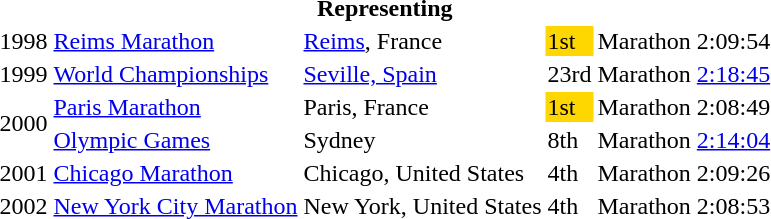<table>
<tr>
<th colspan="6">Representing </th>
</tr>
<tr>
<td>1998</td>
<td><a href='#'>Reims Marathon</a></td>
<td><a href='#'>Reims</a>, France</td>
<td bgcolor="gold">1st</td>
<td>Marathon</td>
<td>2:09:54</td>
</tr>
<tr>
<td>1999</td>
<td><a href='#'>World Championships</a></td>
<td><a href='#'>Seville, Spain</a></td>
<td>23rd</td>
<td>Marathon</td>
<td><a href='#'>2:18:45</a></td>
</tr>
<tr>
<td rowspan=2>2000</td>
<td><a href='#'>Paris Marathon</a></td>
<td>Paris, France</td>
<td bgcolor="gold">1st</td>
<td>Marathon</td>
<td>2:08:49</td>
</tr>
<tr>
<td><a href='#'>Olympic Games</a></td>
<td>Sydney</td>
<td>8th</td>
<td>Marathon</td>
<td><a href='#'>2:14:04</a></td>
</tr>
<tr>
<td>2001</td>
<td><a href='#'>Chicago Marathon</a></td>
<td>Chicago, United States</td>
<td>4th</td>
<td>Marathon</td>
<td>2:09:26</td>
</tr>
<tr>
<td>2002</td>
<td><a href='#'>New York City Marathon</a></td>
<td>New York, United States</td>
<td>4th</td>
<td>Marathon</td>
<td>2:08:53</td>
</tr>
</table>
